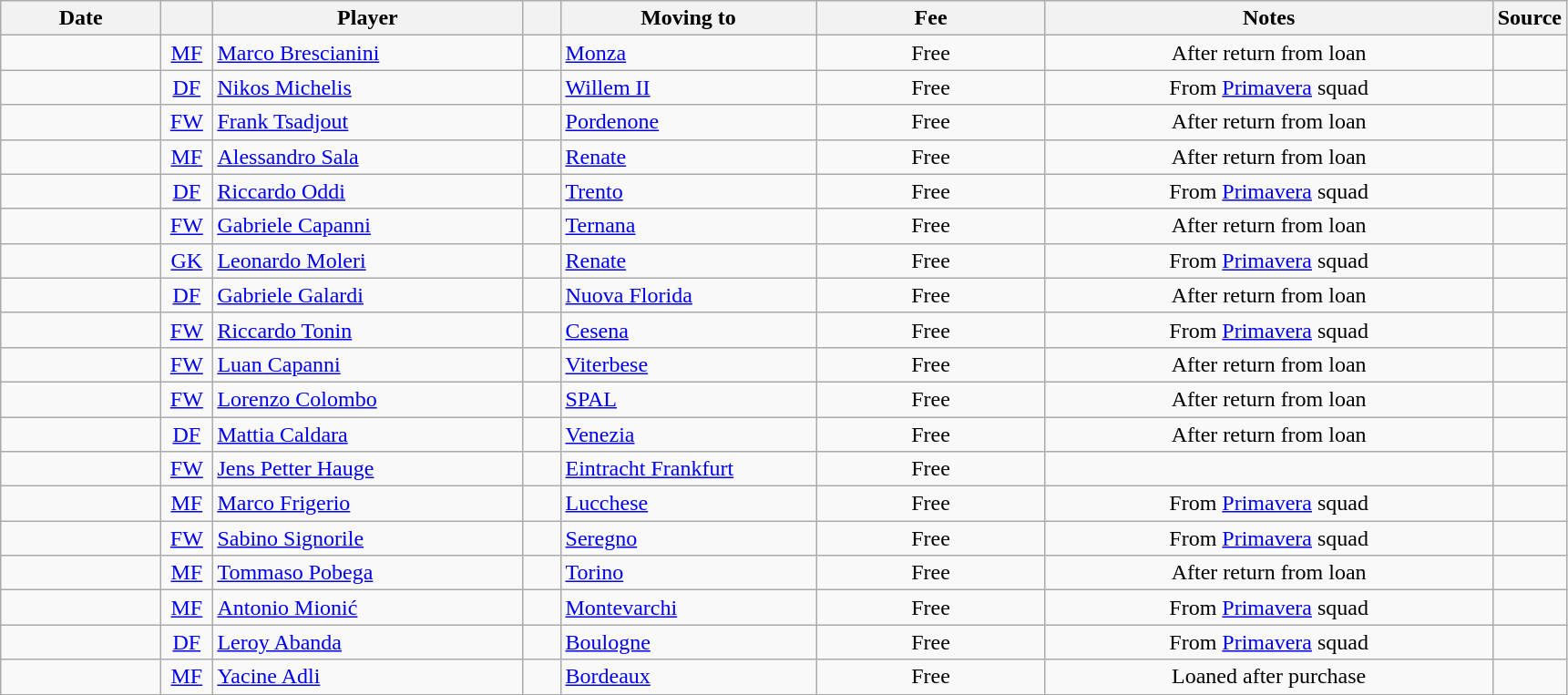<table class="wikitable sortable">
<tr>
<th style="width:110px">Date</th>
<th style="width:30px"></th>
<th style="width:220px">Player</th>
<th style="width:20px"></th>
<th style="width:180px">Moving to</th>
<th style="width:160px">Fee</th>
<th style="width:320px" class="unsortable">Notes</th>
<th style="width:35px">Source</th>
</tr>
<tr>
<td></td>
<td style="text-align:center"><a href='#'>MF</a></td>
<td> <a href='#'>Marco Brescianini</a></td>
<td style="text-align:center"></td>
<td> <a href='#'>Monza</a></td>
<td style="text-align:center">Free</td>
<td style="text-align:center">After return from loan</td>
<td></td>
</tr>
<tr>
<td></td>
<td style="text-align:center"><a href='#'>DF</a></td>
<td> <a href='#'>Nikos Michelis</a></td>
<td style="text-align:center"></td>
<td> <a href='#'>Willem II</a></td>
<td style="text-align:center">Free</td>
<td style="text-align:center">From <a href='#'>Primavera</a> squad</td>
<td></td>
</tr>
<tr>
<td></td>
<td style="text-align:center"><a href='#'>FW</a></td>
<td>  <a href='#'>Frank Tsadjout</a></td>
<td style="text-align:center"></td>
<td> <a href='#'>Pordenone</a></td>
<td style="text-align:center">Free</td>
<td style="text-align:center">After return from loan</td>
<td></td>
</tr>
<tr>
<td></td>
<td style="text-align:center"><a href='#'>MF</a></td>
<td> <a href='#'>Alessandro Sala</a></td>
<td style="text-align:center"></td>
<td> <a href='#'>Renate</a></td>
<td style="text-align:center">Free</td>
<td style="text-align:center">After return from loan</td>
<td></td>
</tr>
<tr>
<td></td>
<td style="text-align:center"><a href='#'>DF</a></td>
<td> <a href='#'>Riccardo Oddi</a></td>
<td style="text-align:center"></td>
<td> <a href='#'>Trento</a></td>
<td style="text-align:center">Free</td>
<td style="text-align:center">From <a href='#'>Primavera</a> squad</td>
<td></td>
</tr>
<tr>
<td></td>
<td style="text-align:center"><a href='#'>FW</a></td>
<td> <a href='#'>Gabriele Capanni</a></td>
<td style="text-align:center"></td>
<td> <a href='#'>Ternana</a></td>
<td style="text-align:center">Free</td>
<td style="text-align:center">After return from loan</td>
<td></td>
</tr>
<tr>
<td></td>
<td style="text-align:center"><a href='#'>GK</a></td>
<td> <a href='#'>Leonardo Moleri</a></td>
<td style="text-align:center"></td>
<td> <a href='#'>Renate</a></td>
<td style="text-align:center">Free</td>
<td style="text-align:center">From <a href='#'>Primavera</a> squad</td>
<td></td>
</tr>
<tr>
<td></td>
<td style="text-align:center"><a href='#'>DF</a></td>
<td> <a href='#'>Gabriele Galardi</a></td>
<td style="text-align:center"></td>
<td> <a href='#'>Nuova Florida</a></td>
<td style="text-align:center">Free</td>
<td style="text-align:center">After return from loan</td>
<td></td>
</tr>
<tr>
<td></td>
<td style="text-align:center"><a href='#'>FW</a></td>
<td> <a href='#'>Riccardo Tonin</a></td>
<td style="text-align:center"></td>
<td> <a href='#'>Cesena</a></td>
<td style="text-align:center">Free</td>
<td style="text-align:center">From <a href='#'>Primavera</a> squad</td>
<td></td>
</tr>
<tr>
<td></td>
<td style="text-align:center"><a href='#'>FW</a></td>
<td> <a href='#'>Luan Capanni</a></td>
<td style="text-align:center"></td>
<td> <a href='#'>Viterbese</a></td>
<td style="text-align:center">Free</td>
<td style="text-align:center">After return from loan</td>
<td></td>
</tr>
<tr>
<td></td>
<td style="text-align:center"><a href='#'>FW</a></td>
<td> <a href='#'>Lorenzo Colombo</a></td>
<td style="text-align:center"></td>
<td> <a href='#'>SPAL</a></td>
<td style="text-align:center">Free</td>
<td style="text-align:center">After return from loan</td>
<td></td>
</tr>
<tr>
<td></td>
<td style="text-align:center"><a href='#'>DF</a></td>
<td> <a href='#'>Mattia Caldara</a></td>
<td style="text-align:center"></td>
<td> <a href='#'>Venezia</a></td>
<td style="text-align:center">Free</td>
<td style="text-align:center">After return from loan</td>
<td></td>
</tr>
<tr>
<td></td>
<td style="text-align:center"><a href='#'>FW</a></td>
<td> <a href='#'>Jens Petter Hauge</a></td>
<td style="text-align:center"></td>
<td> <a href='#'>Eintracht Frankfurt</a></td>
<td style="text-align:center">Free</td>
<td style="text-align:center"></td>
<td></td>
</tr>
<tr>
<td></td>
<td style="text-align:center"><a href='#'>MF</a></td>
<td> <a href='#'>Marco Frigerio</a></td>
<td style="text-align:center"></td>
<td> <a href='#'>Lucchese</a></td>
<td style="text-align:center">Free</td>
<td style="text-align:center">From <a href='#'>Primavera</a> squad</td>
<td></td>
</tr>
<tr>
<td></td>
<td style="text-align:center"><a href='#'>FW</a></td>
<td> <a href='#'>Sabino Signorile</a></td>
<td style="text-align:center"></td>
<td> <a href='#'>Seregno</a></td>
<td style="text-align:center">Free</td>
<td style="text-align:center">From <a href='#'>Primavera</a> squad</td>
<td></td>
</tr>
<tr>
<td></td>
<td style="text-align:center"><a href='#'>MF</a></td>
<td> <a href='#'>Tommaso Pobega</a></td>
<td style="text-align:center"></td>
<td> <a href='#'>Torino</a></td>
<td style="text-align:center">Free</td>
<td style="text-align:center">After return from loan</td>
<td></td>
</tr>
<tr>
<td></td>
<td style="text-align:center"><a href='#'>MF</a></td>
<td> <a href='#'>Antonio Mionić</a></td>
<td style="text-align:center"></td>
<td> <a href='#'>Montevarchi</a></td>
<td style="text-align:center">Free</td>
<td style="text-align:center">From <a href='#'>Primavera</a> squad</td>
<td></td>
</tr>
<tr>
<td></td>
<td style="text-align:center"><a href='#'>DF</a></td>
<td>  <a href='#'>Leroy Abanda</a></td>
<td style="text-align:center"></td>
<td> <a href='#'>Boulogne</a></td>
<td style="text-align:center">Free</td>
<td style="text-align:center">From <a href='#'>Primavera</a> squad</td>
<td></td>
</tr>
<tr>
<td></td>
<td style="text-align:center"><a href='#'>MF</a></td>
<td> <a href='#'>Yacine Adli</a></td>
<td style="text-align:center"></td>
<td> <a href='#'>Bordeaux</a></td>
<td style="text-align:center">Free</td>
<td style="text-align:center">Loaned after purchase</td>
<td></td>
</tr>
</table>
